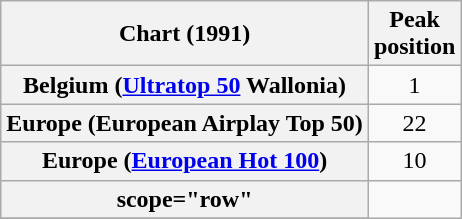<table class="wikitable sortable plainrowheaders">
<tr>
<th>Chart (1991)</th>
<th align="center">Peak<br>position</th>
</tr>
<tr>
<th scope="row">Belgium (<a href='#'>Ultratop 50</a> Wallonia)</th>
<td align="center">1</td>
</tr>
<tr>
<th scope="row">Europe (European Airplay Top 50)</th>
<td align="center">22</td>
</tr>
<tr>
<th scope="row">Europe (<a href='#'>European Hot 100</a>)</th>
<td align="center">10</td>
</tr>
<tr>
<th>scope="row"</th>
</tr>
<tr>
</tr>
</table>
